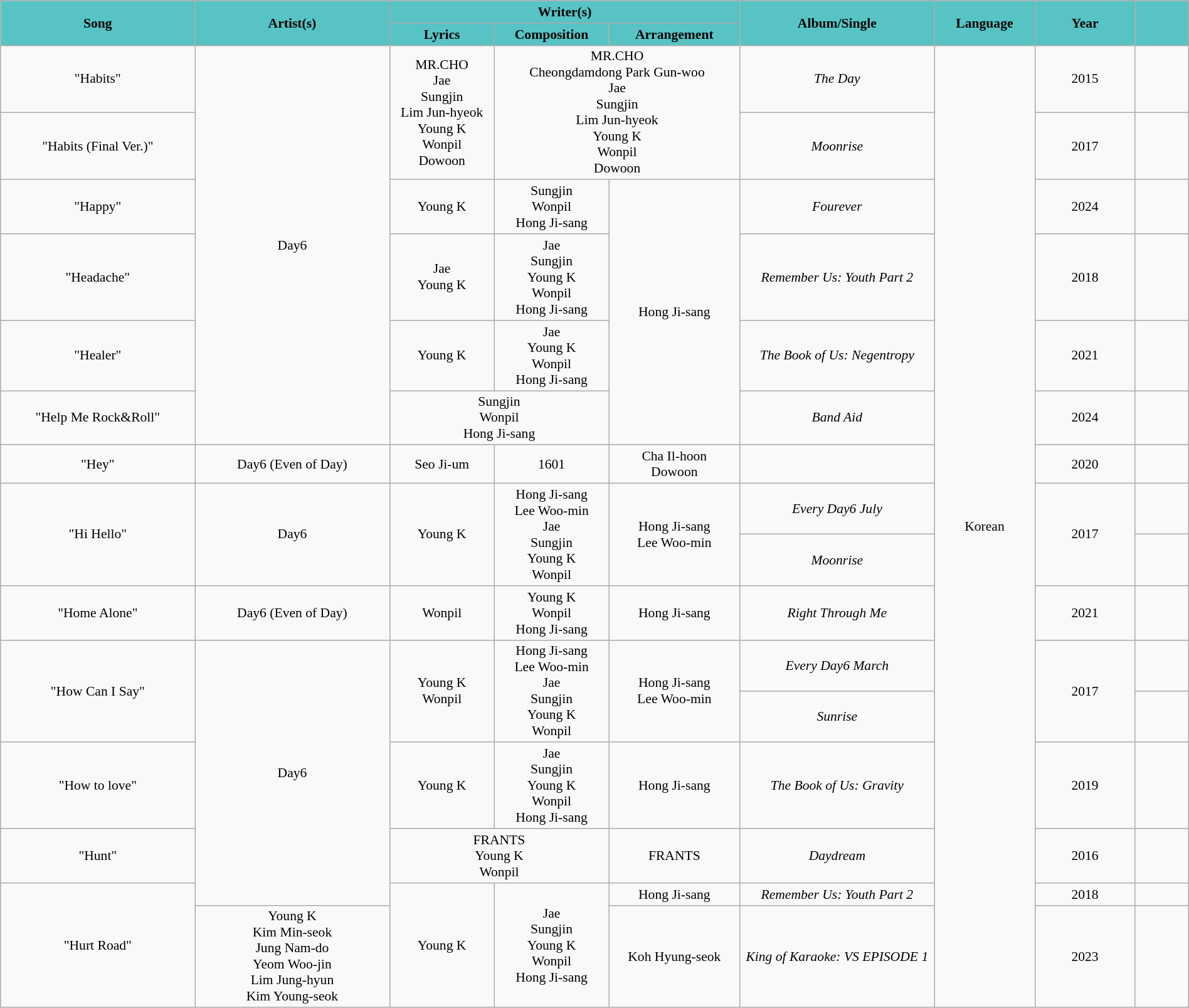<table class="wikitable" style="margin:0.5em auto; clear:both; font-size:.9em; text-align:center; width:100%">
<tr>
<th rowspan=2 style="width:200px; background:#57c3c5;">Song</th>
<th rowspan=2 style="width:200px; background:#57c3c5;">Artist(s)</th>
<th colspan=3 style="width:700px; background:#57c3c5;">Writer(s)</th>
<th rowspan=2 style="width:200px; background:#57c3c5;">Album/Single</th>
<th rowspan=2 style="width:100px; background:#57c3c5;">Language</th>
<th rowspan=2 style="width:100px; background:#57c3c5;">Year</th>
<th rowspan=2 style="width:50px;  background:#57c3c5;"></th>
</tr>
<tr>
<th style="background:#57c3c5">Lyrics</th>
<th style="background:#57c3c5">Composition</th>
<th style="background:#57c3c5">Arrangement</th>
</tr>
<tr>
<td>"Habits"<br></td>
<td rowspan=6>Day6</td>
<td rowspan=2>MR.CHO<br>Jae<br>Sungjin<br>Lim Jun-hyeok<br>Young K<br>Wonpil<br>Dowoon</td>
<td colspan=2 rowspan=2>MR.CHO<br>Cheongdamdong Park Gun-woo<br>Jae<br>Sungjin<br>Lim Jun-hyeok<br>Young K<br>Wonpil<br>Dowoon</td>
<td><em>The Day</em></td>
<td rowspan=16>Korean</td>
<td>2015</td>
<td></td>
</tr>
<tr>
<td>"Habits (Final Ver.)"<br></td>
<td><em>Moonrise</em></td>
<td>2017</td>
<td></td>
</tr>
<tr>
<td>"Happy"</td>
<td>Young K</td>
<td>Sungjin<br>Wonpil<br>Hong Ji-sang</td>
<td rowspan=4>Hong Ji-sang</td>
<td><em>Fourever</em></td>
<td>2024</td>
<td></td>
</tr>
<tr>
<td>"Headache"<br></td>
<td>Jae<br>Young K</td>
<td>Jae<br>Sungjin<br>Young K<br>Wonpil<br>Hong Ji-sang</td>
<td><em>Remember Us: Youth Part 2</em></td>
<td>2018</td>
<td></td>
</tr>
<tr>
<td>"Healer"</td>
<td>Young K</td>
<td>Jae<br>Young K<br>Wonpil<br>Hong Ji-sang</td>
<td><em>The Book of Us: Negentropy</em></td>
<td>2021</td>
<td></td>
</tr>
<tr>
<td>"Help Me Rock&Roll"<br></td>
<td colspan=2>Sungjin<br>Wonpil<br>Hong Ji-sang</td>
<td><em>Band Aid</em></td>
<td>2024</td>
<td></td>
</tr>
<tr>
<td>"Hey"<br></td>
<td>Day6 (Even of Day)</td>
<td>Seo Ji-um</td>
<td>1601</td>
<td>Cha Il-hoon<br>Dowoon</td>
<td></td>
<td>2020</td>
<td></td>
</tr>
<tr>
<td rowspan=2>"Hi Hello"</td>
<td rowspan=2>Day6</td>
<td rowspan=2>Young K</td>
<td rowspan=2>Hong Ji-sang<br>Lee Woo-min<br>Jae<br>Sungjin<br>Young K<br>Wonpil</td>
<td rowspan=2>Hong Ji-sang<br>Lee Woo-min</td>
<td><em>Every Day6 July</em></td>
<td rowspan=2>2017</td>
<td></td>
</tr>
<tr>
<td><em>Moonrise</em></td>
<td></td>
</tr>
<tr>
<td>"Home Alone"<br></td>
<td>Day6 (Even of Day)</td>
<td>Wonpil</td>
<td>Young K<br>Wonpil<br>Hong Ji-sang</td>
<td>Hong Ji-sang</td>
<td><em>Right Through Me</em></td>
<td>2021</td>
<td></td>
</tr>
<tr>
<td rowspan=2>"How Can I Say"<br></td>
<td rowspan=5>Day6</td>
<td rowspan=2>Young K<br>Wonpil</td>
<td rowspan=2>Hong Ji-sang<br>Lee Woo-min<br>Jae<br>Sungjin<br>Young K<br>Wonpil</td>
<td rowspan=2>Hong Ji-sang<br>Lee Woo-min</td>
<td><em>Every Day6 March</em></td>
<td rowspan=2>2017</td>
<td></td>
</tr>
<tr>
<td><em>Sunrise</em></td>
<td></td>
</tr>
<tr>
<td>"How to love"</td>
<td>Young K</td>
<td>Jae<br>Sungjin<br>Young K<br>Wonpil<br>Hong Ji-sang</td>
<td>Hong Ji-sang</td>
<td><em>The Book of Us: Gravity</em></td>
<td>2019</td>
<td></td>
</tr>
<tr>
<td>"Hunt"</td>
<td colspan=2>FRANTS<br>Young K<br>Wonpil</td>
<td>FRANTS</td>
<td><em>Daydream</em></td>
<td>2016</td>
<td></td>
</tr>
<tr>
<td rowspan=2>"Hurt Road"<br></td>
<td rowspan=2>Young K</td>
<td rowspan=2>Jae<br>Sungjin<br>Young K<br>Wonpil<br>Hong Ji-sang</td>
<td>Hong Ji-sang</td>
<td><em>Remember Us: Youth Part 2</em></td>
<td>2018</td>
<td></td>
</tr>
<tr>
<td>Young K<br>Kim Min-seok<br>Jung Nam-do<br>Yeom Woo-jin<br>Lim Jung-hyun<br>Kim Young-seok</td>
<td>Koh Hyung-seok</td>
<td><em>King of Karaoke: VS EPISODE 1</em></td>
<td>2023</td>
<td></td>
</tr>
</table>
